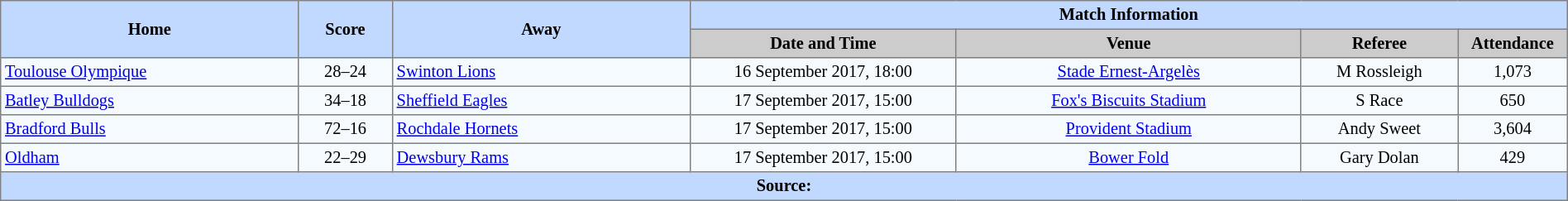<table border=1 style="border-collapse:collapse; font-size:85%; text-align:center;" cellpadding=3 cellspacing=0 width=100%>
<tr bgcolor=#C1D8FF>
<th rowspan=2 width=19%>Home</th>
<th rowspan=2 width=6%>Score</th>
<th rowspan=2 width=19%>Away</th>
<th colspan=6>Match Information</th>
</tr>
<tr bgcolor=#CCCCCC>
<th width=17%>Date and Time</th>
<th width=22%>Venue</th>
<th width=10%>Referee</th>
<th width=7%>Attendance</th>
</tr>
<tr bgcolor=#F5FAFF>
<td align=left> <a href='#'>Toulouse Olympique</a></td>
<td>28–24</td>
<td align=left> <a href='#'>Swinton Lions</a></td>
<td>16 September 2017, 18:00</td>
<td><a href='#'>Stade Ernest-Argelès</a></td>
<td>M Rossleigh</td>
<td>1,073</td>
</tr>
<tr bgcolor=#F5FAFF>
<td align=left> <a href='#'>Batley Bulldogs</a></td>
<td>34–18</td>
<td align=left> <a href='#'>Sheffield Eagles</a></td>
<td>17 September 2017, 15:00</td>
<td><a href='#'>Fox's Biscuits Stadium</a></td>
<td>S Race</td>
<td>650</td>
</tr>
<tr bgcolor=#F5FAFF>
<td align=left> <a href='#'>Bradford Bulls</a></td>
<td>72–16</td>
<td align=left> <a href='#'>Rochdale Hornets</a></td>
<td>17 September 2017, 15:00</td>
<td><a href='#'>Provident Stadium</a></td>
<td>Andy Sweet</td>
<td>3,604</td>
</tr>
<tr bgcolor=#F5FAFF>
<td align=left> <a href='#'>Oldham</a></td>
<td>22–29</td>
<td align=left> <a href='#'>Dewsbury Rams</a></td>
<td>17 September 2017, 15:00</td>
<td><a href='#'>Bower Fold</a></td>
<td>Gary Dolan</td>
<td>429</td>
</tr>
<tr style="background:#c1d8ff;">
<th colspan=12>Source:</th>
</tr>
</table>
